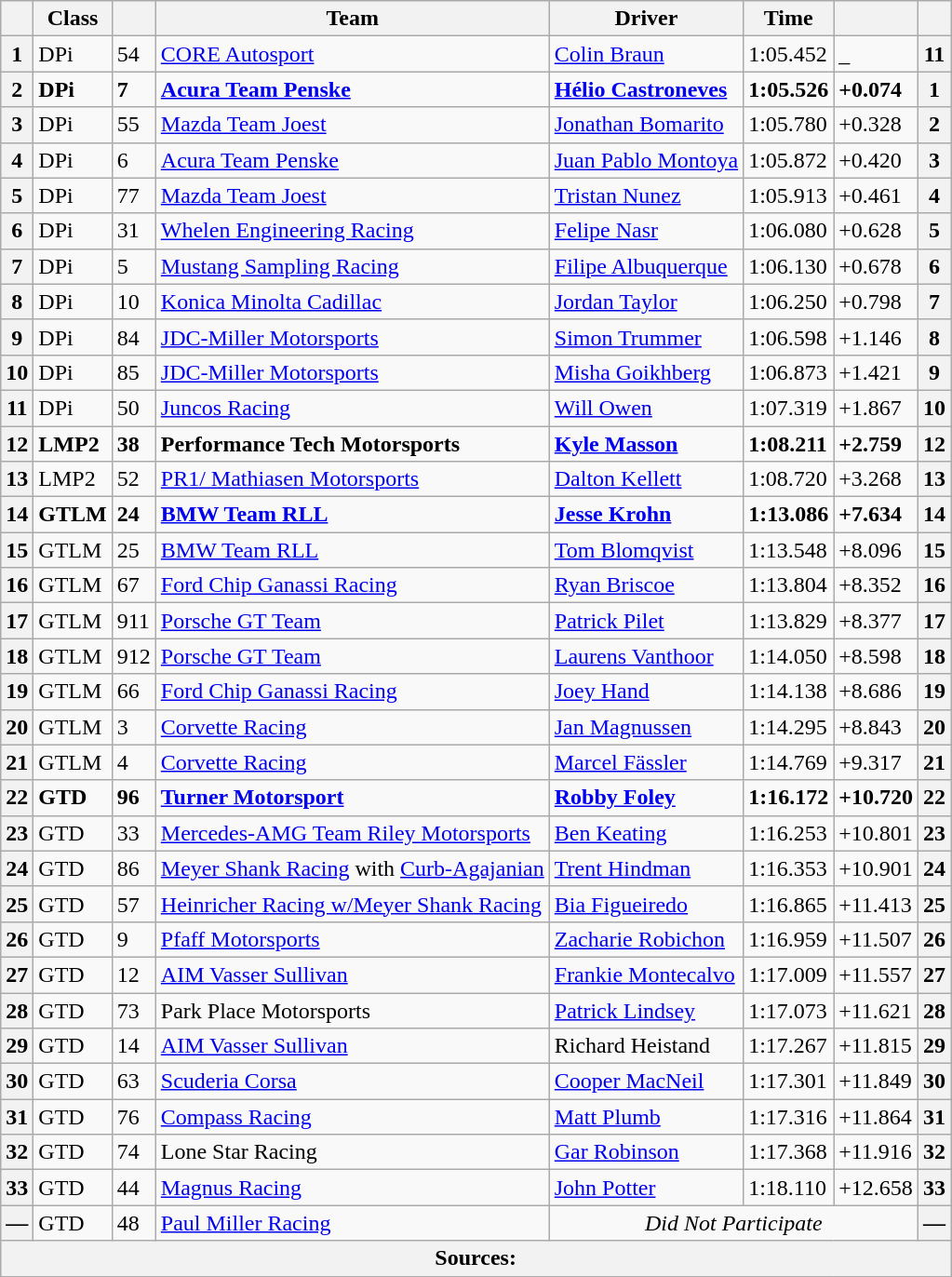<table class="wikitable">
<tr>
<th scope="col"></th>
<th scope="col">Class</th>
<th scope="col"></th>
<th scope="col">Team</th>
<th scope="col">Driver</th>
<th scope="col">Time</th>
<th scope="col"></th>
<th scope="col"></th>
</tr>
<tr>
<th scope="row">1</th>
<td>DPi</td>
<td>54</td>
<td> <a href='#'>CORE Autosport</a></td>
<td> <a href='#'>Colin Braun</a></td>
<td>1:05.452</td>
<td>_</td>
<th>11</th>
</tr>
<tr style="font-weight:bold">
<th scope="row">2</th>
<td>DPi</td>
<td>7</td>
<td> <a href='#'>Acura Team Penske</a></td>
<td> <a href='#'>Hélio Castroneves</a></td>
<td>1:05.526</td>
<td>+0.074</td>
<th>1</th>
</tr>
<tr>
<th scope="row">3</th>
<td>DPi</td>
<td>55</td>
<td> <a href='#'>Mazda Team Joest</a></td>
<td> <a href='#'>Jonathan Bomarito</a></td>
<td>1:05.780</td>
<td>+0.328</td>
<th>2</th>
</tr>
<tr>
<th scope="row">4</th>
<td>DPi</td>
<td>6</td>
<td> <a href='#'>Acura Team Penske</a></td>
<td> <a href='#'>Juan Pablo Montoya</a></td>
<td>1:05.872</td>
<td>+0.420</td>
<th>3</th>
</tr>
<tr>
<th scope="row">5</th>
<td>DPi</td>
<td>77</td>
<td> <a href='#'>Mazda Team Joest</a></td>
<td> <a href='#'>Tristan Nunez</a></td>
<td>1:05.913</td>
<td>+0.461</td>
<th>4</th>
</tr>
<tr>
<th scope="row">6</th>
<td>DPi</td>
<td>31</td>
<td> <a href='#'>Whelen Engineering Racing</a></td>
<td> <a href='#'>Felipe Nasr</a></td>
<td>1:06.080</td>
<td>+0.628</td>
<th>5</th>
</tr>
<tr>
<th scope="row">7</th>
<td>DPi</td>
<td>5</td>
<td> <a href='#'>Mustang Sampling Racing</a></td>
<td> <a href='#'>Filipe Albuquerque</a></td>
<td>1:06.130</td>
<td>+0.678</td>
<th>6</th>
</tr>
<tr>
<th scope="row">8</th>
<td>DPi</td>
<td>10</td>
<td> <a href='#'>Konica Minolta Cadillac</a></td>
<td> <a href='#'>Jordan Taylor</a></td>
<td>1:06.250</td>
<td>+0.798</td>
<th>7</th>
</tr>
<tr>
<th scope="row">9</th>
<td>DPi</td>
<td>84</td>
<td> <a href='#'>JDC-Miller Motorsports</a></td>
<td> <a href='#'>Simon Trummer</a></td>
<td>1:06.598</td>
<td>+1.146</td>
<th>8</th>
</tr>
<tr>
<th scope="row">10</th>
<td>DPi</td>
<td>85</td>
<td> <a href='#'>JDC-Miller Motorsports</a></td>
<td> <a href='#'>Misha Goikhberg</a></td>
<td>1:06.873</td>
<td>+1.421</td>
<th>9</th>
</tr>
<tr>
<th scope="row">11</th>
<td>DPi</td>
<td>50</td>
<td> <a href='#'>Juncos Racing</a></td>
<td> <a href='#'>Will Owen</a></td>
<td>1:07.319</td>
<td>+1.867</td>
<th>10</th>
</tr>
<tr style="font-weight:bold">
<th scope="row">12</th>
<td>LMP2</td>
<td>38</td>
<td> Performance Tech Motorsports</td>
<td> <a href='#'>Kyle Masson</a></td>
<td>1:08.211</td>
<td>+2.759</td>
<th><strong>12</strong></th>
</tr>
<tr>
<th scope="row">13</th>
<td>LMP2</td>
<td>52</td>
<td> <a href='#'>PR1/ Mathiasen Motorsports</a></td>
<td> <a href='#'>Dalton Kellett</a></td>
<td>1:08.720</td>
<td>+3.268</td>
<th>13</th>
</tr>
<tr style="font-weight:bold">
<th scope="row">14</th>
<td>GTLM</td>
<td>24</td>
<td> <a href='#'>BMW Team RLL</a></td>
<td> <a href='#'>Jesse Krohn</a></td>
<td>1:13.086</td>
<td>+7.634</td>
<th><strong>14</strong></th>
</tr>
<tr>
<th scope="row">15</th>
<td>GTLM</td>
<td>25</td>
<td> <a href='#'>BMW Team RLL</a></td>
<td> <a href='#'>Tom Blomqvist</a></td>
<td>1:13.548</td>
<td>+8.096</td>
<th>15</th>
</tr>
<tr>
<th scope="row">16</th>
<td>GTLM</td>
<td>67</td>
<td> <a href='#'>Ford Chip Ganassi Racing</a></td>
<td> <a href='#'>Ryan Briscoe</a></td>
<td>1:13.804</td>
<td>+8.352</td>
<th>16</th>
</tr>
<tr>
<th scope="row">17</th>
<td>GTLM</td>
<td>911</td>
<td> <a href='#'>Porsche GT Team</a></td>
<td> <a href='#'>Patrick Pilet</a></td>
<td>1:13.829</td>
<td>+8.377</td>
<th>17</th>
</tr>
<tr>
<th scope="row">18</th>
<td>GTLM</td>
<td>912</td>
<td> <a href='#'>Porsche GT Team</a></td>
<td> <a href='#'>Laurens Vanthoor</a></td>
<td>1:14.050</td>
<td>+8.598</td>
<th>18</th>
</tr>
<tr>
<th scope="row">19</th>
<td>GTLM</td>
<td>66</td>
<td> <a href='#'>Ford Chip Ganassi Racing</a></td>
<td> <a href='#'>Joey Hand</a></td>
<td>1:14.138</td>
<td>+8.686</td>
<th>19</th>
</tr>
<tr>
<th scope="row">20</th>
<td>GTLM</td>
<td>3</td>
<td> <a href='#'>Corvette Racing</a></td>
<td> <a href='#'>Jan Magnussen</a></td>
<td>1:14.295</td>
<td>+8.843</td>
<th>20</th>
</tr>
<tr>
<th scope="row">21</th>
<td>GTLM</td>
<td>4</td>
<td> <a href='#'>Corvette Racing</a></td>
<td> <a href='#'>Marcel Fässler</a></td>
<td>1:14.769</td>
<td>+9.317</td>
<th>21</th>
</tr>
<tr style="font-weight:bold">
<th scope="row">22</th>
<td>GTD</td>
<td>96</td>
<td> <a href='#'>Turner Motorsport</a></td>
<td> <a href='#'>Robby Foley</a></td>
<td>1:16.172</td>
<td>+10.720</td>
<th><strong>22</strong></th>
</tr>
<tr>
<th scope="row">23</th>
<td>GTD</td>
<td>33</td>
<td> <a href='#'>Mercedes-AMG Team Riley Motorsports</a></td>
<td> <a href='#'>Ben Keating</a></td>
<td>1:16.253</td>
<td>+10.801</td>
<th>23</th>
</tr>
<tr>
<th scope="row">24</th>
<td>GTD</td>
<td>86</td>
<td> <a href='#'>Meyer Shank Racing</a> with <a href='#'>Curb-Agajanian</a></td>
<td> <a href='#'>Trent Hindman</a></td>
<td>1:16.353</td>
<td>+10.901</td>
<th>24</th>
</tr>
<tr>
<th scope="row">25</th>
<td>GTD</td>
<td>57</td>
<td> <a href='#'>Heinricher Racing w/Meyer Shank Racing</a></td>
<td> <a href='#'>Bia Figueiredo</a></td>
<td>1:16.865</td>
<td>+11.413</td>
<th>25</th>
</tr>
<tr>
<th scope="row">26</th>
<td>GTD</td>
<td>9</td>
<td> <a href='#'>Pfaff Motorsports</a></td>
<td> <a href='#'>Zacharie Robichon</a></td>
<td>1:16.959</td>
<td>+11.507</td>
<th>26</th>
</tr>
<tr>
<th scope="row">27</th>
<td>GTD</td>
<td>12</td>
<td> <a href='#'>AIM Vasser Sullivan</a></td>
<td> <a href='#'>Frankie Montecalvo</a></td>
<td>1:17.009</td>
<td>+11.557</td>
<th>27</th>
</tr>
<tr>
<th scope="row">28</th>
<td>GTD</td>
<td>73</td>
<td> Park Place Motorsports</td>
<td> <a href='#'>Patrick Lindsey</a></td>
<td>1:17.073</td>
<td>+11.621</td>
<th>28</th>
</tr>
<tr>
<th scope="row">29</th>
<td>GTD</td>
<td>14</td>
<td> <a href='#'>AIM Vasser Sullivan</a></td>
<td> Richard Heistand</td>
<td>1:17.267</td>
<td>+11.815</td>
<th>29</th>
</tr>
<tr>
<th scope="row">30</th>
<td>GTD</td>
<td>63</td>
<td> <a href='#'>Scuderia Corsa</a></td>
<td> <a href='#'>Cooper MacNeil</a></td>
<td>1:17.301</td>
<td>+11.849</td>
<th>30</th>
</tr>
<tr>
<th scope="row">31</th>
<td>GTD</td>
<td>76</td>
<td> <a href='#'>Compass Racing</a></td>
<td> <a href='#'>Matt Plumb</a></td>
<td>1:17.316</td>
<td>+11.864</td>
<th>31</th>
</tr>
<tr>
<th scope="row">32</th>
<td>GTD</td>
<td>74</td>
<td> Lone Star Racing</td>
<td> <a href='#'>Gar Robinson</a></td>
<td>1:17.368</td>
<td>+11.916</td>
<th>32</th>
</tr>
<tr>
<th scope="row">33</th>
<td>GTD</td>
<td>44</td>
<td> <a href='#'>Magnus Racing</a></td>
<td> <a href='#'>John Potter</a></td>
<td>1:18.110</td>
<td>+12.658</td>
<th>33</th>
</tr>
<tr>
<th scope="row">—</th>
<td>GTD</td>
<td>48</td>
<td> <a href='#'>Paul Miller Racing</a></td>
<td colspan=3 align=center><em>Did Not Participate</em></td>
<th>—</th>
</tr>
<tr>
<th colspan="8">Sources:</th>
</tr>
<tr>
</tr>
</table>
